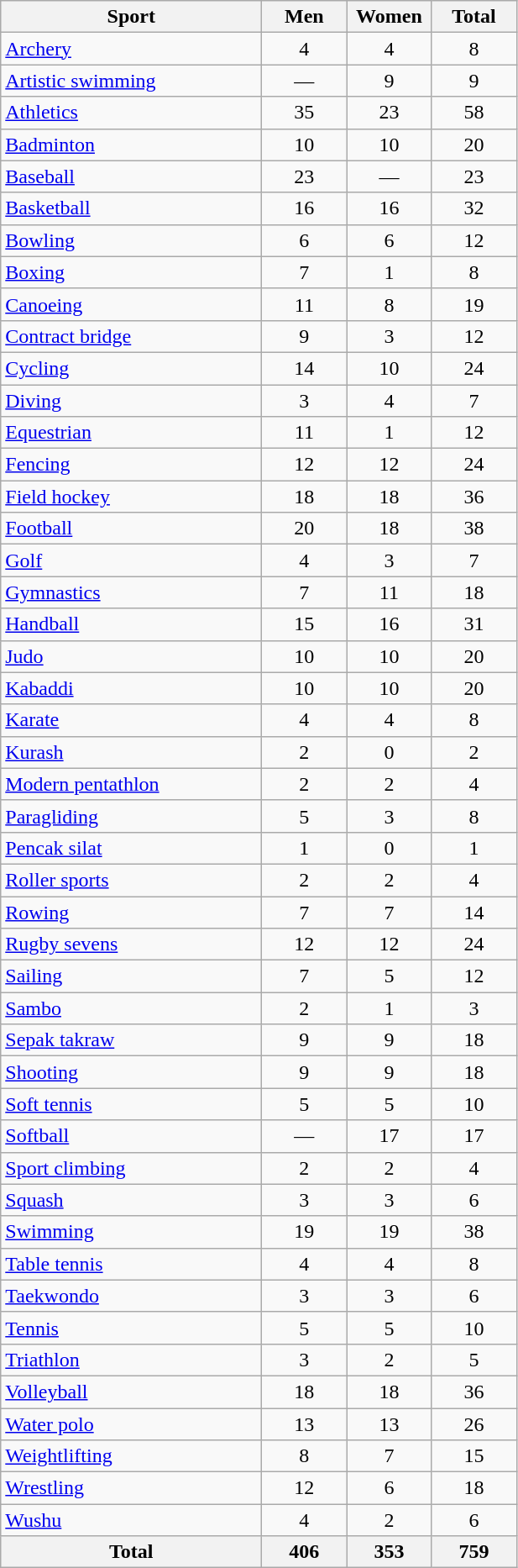<table class="wikitable" style="text-align:center;">
<tr>
<th width=200>Sport</th>
<th width=60>Men</th>
<th width=60>Women</th>
<th width=60>Total</th>
</tr>
<tr>
<td style="text-align:left"><a href='#'>Archery</a></td>
<td>4</td>
<td>4</td>
<td>8</td>
</tr>
<tr>
<td style="text-align:left"><a href='#'>Artistic swimming</a></td>
<td>—</td>
<td>9</td>
<td>9</td>
</tr>
<tr>
<td style="text-align:left"><a href='#'>Athletics</a></td>
<td>35</td>
<td>23</td>
<td>58</td>
</tr>
<tr>
<td style="text-align:left"><a href='#'>Badminton</a></td>
<td>10</td>
<td>10</td>
<td>20</td>
</tr>
<tr>
<td style="text-align:left"><a href='#'>Baseball</a></td>
<td>23</td>
<td>—</td>
<td>23</td>
</tr>
<tr>
<td style="text-align:left"><a href='#'>Basketball</a></td>
<td>16</td>
<td>16</td>
<td>32</td>
</tr>
<tr>
<td style="text-align:left"><a href='#'>Bowling</a></td>
<td>6</td>
<td>6</td>
<td>12</td>
</tr>
<tr>
<td style="text-align:left"><a href='#'>Boxing</a></td>
<td>7</td>
<td>1</td>
<td>8</td>
</tr>
<tr>
<td style="text-align:left"><a href='#'>Canoeing</a></td>
<td>11</td>
<td>8</td>
<td>19</td>
</tr>
<tr>
<td style="text-align:left"><a href='#'>Contract bridge</a></td>
<td>9</td>
<td>3</td>
<td>12</td>
</tr>
<tr>
<td style="text-align:left"><a href='#'>Cycling</a></td>
<td>14</td>
<td>10</td>
<td>24</td>
</tr>
<tr>
<td style="text-align:left"><a href='#'>Diving</a></td>
<td>3</td>
<td>4</td>
<td>7</td>
</tr>
<tr>
<td style="text-align:left"><a href='#'>Equestrian</a></td>
<td>11</td>
<td>1</td>
<td>12</td>
</tr>
<tr>
<td style="text-align:left"><a href='#'>Fencing</a></td>
<td>12</td>
<td>12</td>
<td>24</td>
</tr>
<tr>
<td style="text-align:left"><a href='#'>Field hockey</a></td>
<td>18</td>
<td>18</td>
<td>36</td>
</tr>
<tr>
<td style="text-align:left"><a href='#'>Football</a></td>
<td>20</td>
<td>18</td>
<td>38</td>
</tr>
<tr>
<td style="text-align:left"><a href='#'>Golf</a></td>
<td>4</td>
<td>3</td>
<td>7</td>
</tr>
<tr>
<td style="text-align:left"><a href='#'>Gymnastics</a></td>
<td>7</td>
<td>11</td>
<td>18</td>
</tr>
<tr>
<td style="text-align:left"><a href='#'>Handball</a></td>
<td>15</td>
<td>16</td>
<td>31</td>
</tr>
<tr>
<td style="text-align:left"><a href='#'>Judo</a></td>
<td>10</td>
<td>10</td>
<td>20</td>
</tr>
<tr>
<td style="text-align:left"><a href='#'>Kabaddi</a></td>
<td>10</td>
<td>10</td>
<td>20</td>
</tr>
<tr>
<td style="text-align:left"><a href='#'>Karate</a></td>
<td>4</td>
<td>4</td>
<td>8</td>
</tr>
<tr>
<td style="text-align:left"><a href='#'>Kurash</a></td>
<td>2</td>
<td>0</td>
<td>2</td>
</tr>
<tr>
<td style="text-align:left"><a href='#'>Modern pentathlon</a></td>
<td>2</td>
<td>2</td>
<td>4</td>
</tr>
<tr>
<td style="text-align:left"><a href='#'>Paragliding</a></td>
<td>5</td>
<td>3</td>
<td>8</td>
</tr>
<tr>
<td style="text-align:left"><a href='#'>Pencak silat</a></td>
<td>1</td>
<td>0</td>
<td>1</td>
</tr>
<tr>
<td style="text-align:left"><a href='#'>Roller sports</a></td>
<td>2</td>
<td>2</td>
<td>4</td>
</tr>
<tr>
<td style="text-align:left"><a href='#'>Rowing</a></td>
<td>7</td>
<td>7</td>
<td>14</td>
</tr>
<tr>
<td style="text-align:left"><a href='#'>Rugby sevens</a></td>
<td>12</td>
<td>12</td>
<td>24</td>
</tr>
<tr>
<td style="text-align:left"><a href='#'>Sailing</a></td>
<td>7</td>
<td>5</td>
<td>12</td>
</tr>
<tr>
<td style="text-align:left"><a href='#'>Sambo</a></td>
<td>2</td>
<td>1</td>
<td>3</td>
</tr>
<tr>
<td style="text-align:left"><a href='#'>Sepak takraw</a></td>
<td>9</td>
<td>9</td>
<td>18</td>
</tr>
<tr>
<td style="text-align:left"><a href='#'>Shooting</a></td>
<td>9</td>
<td>9</td>
<td>18</td>
</tr>
<tr>
<td style="text-align:left"><a href='#'>Soft tennis</a></td>
<td>5</td>
<td>5</td>
<td>10</td>
</tr>
<tr>
<td style="text-align:left"><a href='#'>Softball</a></td>
<td>—</td>
<td>17</td>
<td>17</td>
</tr>
<tr>
<td style="text-align:left"><a href='#'>Sport climbing</a></td>
<td>2</td>
<td>2</td>
<td>4</td>
</tr>
<tr>
<td style="text-align:left"><a href='#'>Squash</a></td>
<td>3</td>
<td>3</td>
<td>6</td>
</tr>
<tr>
<td style="text-align:left"><a href='#'>Swimming</a></td>
<td>19</td>
<td>19</td>
<td>38</td>
</tr>
<tr>
<td style="text-align:left"><a href='#'>Table tennis</a></td>
<td>4</td>
<td>4</td>
<td>8</td>
</tr>
<tr>
<td style="text-align:left"><a href='#'>Taekwondo</a></td>
<td>3</td>
<td>3</td>
<td>6</td>
</tr>
<tr>
<td style="text-align:left"><a href='#'>Tennis</a></td>
<td>5</td>
<td>5</td>
<td>10</td>
</tr>
<tr>
<td style="text-align:left"><a href='#'>Triathlon</a></td>
<td>3</td>
<td>2</td>
<td>5</td>
</tr>
<tr>
<td style="text-align:left"><a href='#'>Volleyball</a></td>
<td>18</td>
<td>18</td>
<td>36</td>
</tr>
<tr>
<td style="text-align:left"><a href='#'>Water polo</a></td>
<td>13</td>
<td>13</td>
<td>26</td>
</tr>
<tr>
<td style="text-align:left"><a href='#'>Weightlifting</a></td>
<td>8</td>
<td>7</td>
<td>15</td>
</tr>
<tr>
<td style="text-align:left"><a href='#'>Wrestling</a></td>
<td>12</td>
<td>6</td>
<td>18</td>
</tr>
<tr>
<td style="text-align:left"><a href='#'>Wushu</a></td>
<td>4</td>
<td>2</td>
<td>6</td>
</tr>
<tr>
<th>Total</th>
<th>406</th>
<th>353</th>
<th>759</th>
</tr>
</table>
